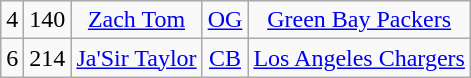<table class="wikitable" style="text-align:center">
<tr>
<td>4</td>
<td>140</td>
<td><a href='#'>Zach Tom</a></td>
<td><a href='#'>OG</a></td>
<td><a href='#'>Green Bay Packers</a></td>
</tr>
<tr>
<td>6</td>
<td>214</td>
<td><a href='#'>Ja'Sir Taylor</a></td>
<td><a href='#'>CB</a></td>
<td><a href='#'>Los Angeles Chargers</a></td>
</tr>
</table>
